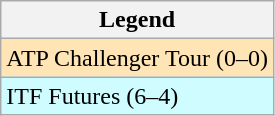<table class=wikitable>
<tr>
<th>Legend</th>
</tr>
<tr bgcolor=moccasin>
<td>ATP Challenger Tour (0–0)</td>
</tr>
<tr bgcolor=CFFCFF>
<td>ITF Futures (6–4)</td>
</tr>
</table>
